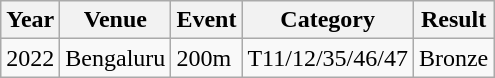<table class="wikitable">
<tr>
<th>Year</th>
<th>Venue</th>
<th>Event</th>
<th>Category</th>
<th>Result</th>
</tr>
<tr>
<td>2022</td>
<td>Bengaluru</td>
<td>200m</td>
<td>T11/12/35/46/47</td>
<td>Bronze</td>
</tr>
</table>
